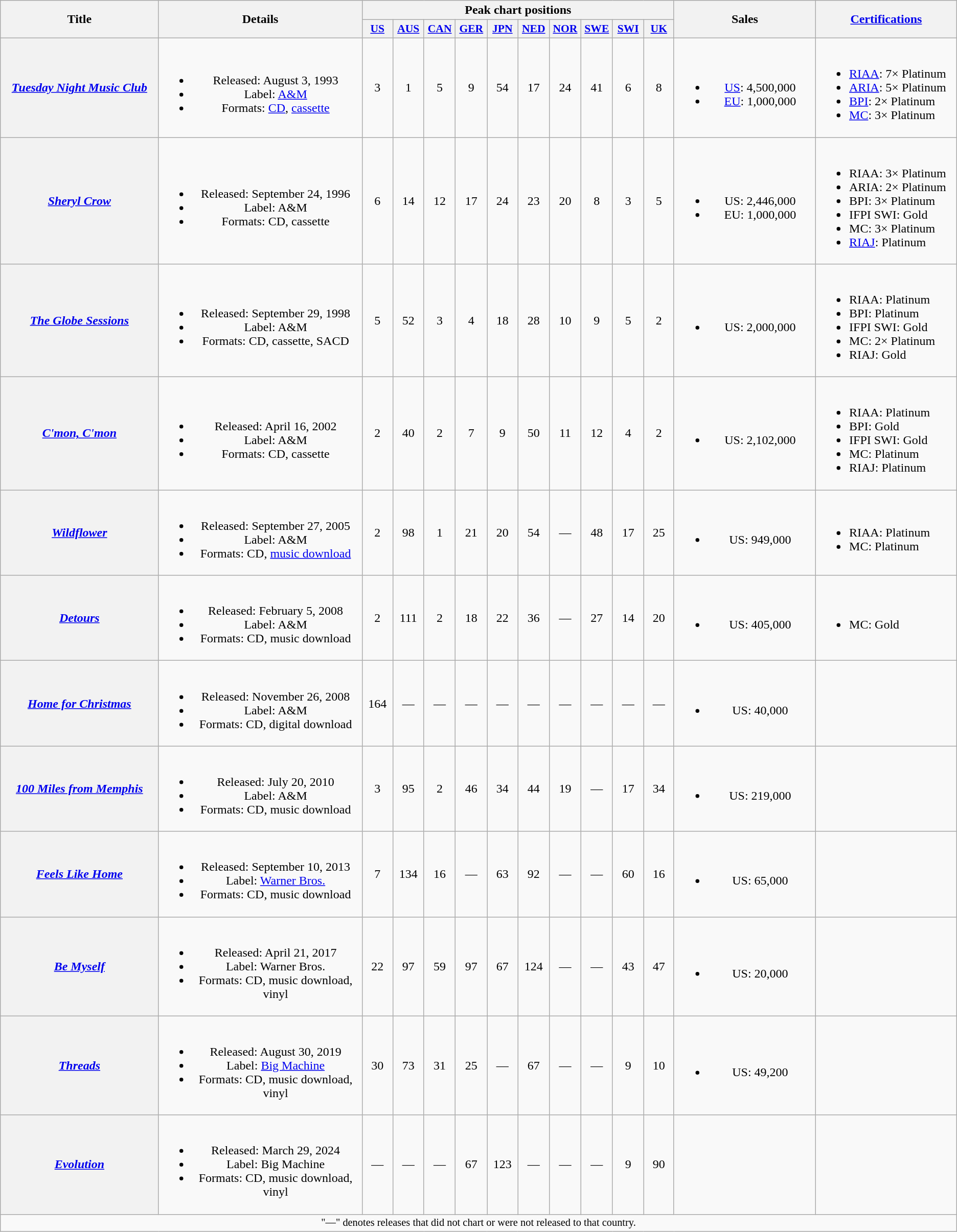<table class="wikitable plainrowheaders" style="text-align:center;">
<tr>
<th rowspan="2" style="width:14em;">Title</th>
<th rowspan="2" style="width:18em;">Details</th>
<th colspan="10">Peak chart positions</th>
<th scope="col" rowspan="2" style="width:12em;">Sales</th>
<th rowspan="2" style="width:12em;"><a href='#'>Certifications</a></th>
</tr>
<tr style="font-size:90%;">
<th style="width:35px;"><a href='#'>US</a><br></th>
<th style="width:35px;"><a href='#'>AUS</a><br></th>
<th style="width:35px;"><a href='#'>CAN</a><br></th>
<th style="width:35px;"><a href='#'>GER</a><br></th>
<th style="width:35px;"><a href='#'>JPN</a><br></th>
<th style="width:35px;"><a href='#'>NED</a><br></th>
<th style="width:35px;"><a href='#'>NOR</a><br></th>
<th style="width:35px;"><a href='#'>SWE</a><br></th>
<th style="width:35px;"><a href='#'>SWI</a><br></th>
<th style="width:35px;"><a href='#'>UK</a><br></th>
</tr>
<tr>
<th scope="row"><em><a href='#'>Tuesday Night Music Club</a></em></th>
<td><br><ul><li>Released: August 3, 1993</li><li>Label: <a href='#'>A&M</a></li><li>Formats: <a href='#'>CD</a>, <a href='#'>cassette</a></li></ul></td>
<td>3</td>
<td>1</td>
<td>5</td>
<td>9</td>
<td>54</td>
<td>17</td>
<td>24</td>
<td>41</td>
<td>6</td>
<td>8</td>
<td><br><ul><li><a href='#'>US</a>: 4,500,000</li><li><a href='#'>EU</a>: 1,000,000</li></ul></td>
<td style="text-align:left;"><br><ul><li><a href='#'>RIAA</a>: 7× Platinum</li><li><a href='#'>ARIA</a>: 5× Platinum</li><li><a href='#'>BPI</a>: 2× Platinum</li><li><a href='#'>MC</a>: 3× Platinum</li></ul></td>
</tr>
<tr>
<th scope="row"><em><a href='#'>Sheryl Crow</a></em></th>
<td><br><ul><li>Released: September 24, 1996</li><li>Label: A&M</li><li>Formats: CD, cassette</li></ul></td>
<td>6</td>
<td>14</td>
<td>12</td>
<td>17</td>
<td>24</td>
<td>23</td>
<td>20</td>
<td>8</td>
<td>3</td>
<td>5</td>
<td><br><ul><li>US: 2,446,000</li><li>EU: 1,000,000</li></ul></td>
<td style="text-align:left;"><br><ul><li>RIAA: 3× Platinum</li><li>ARIA: 2× Platinum</li><li>BPI: 3× Platinum</li><li>IFPI SWI: Gold</li><li>MC: 3× Platinum</li><li><a href='#'>RIAJ</a>: Platinum</li></ul></td>
</tr>
<tr>
<th scope="row"><em><a href='#'>The Globe Sessions</a></em></th>
<td><br><ul><li>Released: September 29, 1998</li><li>Label: A&M</li><li>Formats: CD, cassette, SACD</li></ul></td>
<td>5</td>
<td>52</td>
<td>3</td>
<td>4</td>
<td>18</td>
<td>28</td>
<td>10</td>
<td>9</td>
<td>5</td>
<td>2</td>
<td><br><ul><li>US: 2,000,000</li></ul></td>
<td style="text-align:left;"><br><ul><li>RIAA: Platinum</li><li>BPI: Platinum</li><li>IFPI SWI: Gold</li><li>MC: 2× Platinum</li><li>RIAJ: Gold</li></ul></td>
</tr>
<tr>
<th scope="row"><em><a href='#'>C'mon, C'mon</a></em></th>
<td><br><ul><li>Released: April 16, 2002</li><li>Label: A&M</li><li>Formats: CD, cassette</li></ul></td>
<td>2</td>
<td>40</td>
<td>2</td>
<td>7</td>
<td>9</td>
<td>50</td>
<td>11</td>
<td>12</td>
<td>4</td>
<td>2</td>
<td><br><ul><li>US: 2,102,000</li></ul></td>
<td style="text-align:left;"><br><ul><li>RIAA: Platinum</li><li>BPI: Gold</li><li>IFPI SWI: Gold</li><li>MC: Platinum</li><li>RIAJ: Platinum</li></ul></td>
</tr>
<tr>
<th scope="row"><em><a href='#'>Wildflower</a></em></th>
<td><br><ul><li>Released: September 27, 2005</li><li>Label: A&M</li><li>Formats: CD, <a href='#'>music download</a></li></ul></td>
<td>2</td>
<td>98</td>
<td>1</td>
<td>21</td>
<td>20</td>
<td>54</td>
<td>—</td>
<td>48</td>
<td>17</td>
<td>25</td>
<td><br><ul><li>US: 949,000</li></ul></td>
<td style="text-align:left;"><br><ul><li>RIAA: Platinum</li><li>MC: Platinum</li></ul></td>
</tr>
<tr>
<th scope="row"><em><a href='#'>Detours</a></em></th>
<td><br><ul><li>Released: February 5, 2008</li><li>Label: A&M</li><li>Formats: CD, music download</li></ul></td>
<td>2</td>
<td>111</td>
<td>2</td>
<td>18</td>
<td>22</td>
<td>36</td>
<td>—</td>
<td>27</td>
<td>14</td>
<td>20</td>
<td><br><ul><li>US: 405,000</li></ul></td>
<td style="text-align:left;"><br><ul><li>MC: Gold</li></ul></td>
</tr>
<tr>
<th scope="row"><em><a href='#'>Home for Christmas</a></em></th>
<td><br><ul><li>Released: November 26, 2008</li><li>Label: A&M</li><li>Formats: CD, digital download</li></ul></td>
<td>164</td>
<td>—</td>
<td>—</td>
<td>—</td>
<td>—</td>
<td>—</td>
<td>—</td>
<td>—</td>
<td>—</td>
<td>—</td>
<td><br><ul><li>US: 40,000</li></ul></td>
<td style="text-align:left;"></td>
</tr>
<tr>
<th scope="row"><em><a href='#'>100 Miles from Memphis</a></em></th>
<td><br><ul><li>Released: July 20, 2010</li><li>Label: A&M</li><li>Formats: CD, music download</li></ul></td>
<td>3</td>
<td>95</td>
<td>2</td>
<td>46</td>
<td>34</td>
<td>44</td>
<td>19</td>
<td>—</td>
<td>17</td>
<td>34</td>
<td><br><ul><li>US: 219,000</li></ul></td>
<td style="text-align:left;"></td>
</tr>
<tr>
<th scope="row"><em><a href='#'>Feels Like Home</a></em></th>
<td><br><ul><li>Released: September 10, 2013</li><li>Label: <a href='#'>Warner Bros.</a></li><li>Formats: CD, music download</li></ul></td>
<td>7</td>
<td>134</td>
<td>16</td>
<td>—</td>
<td>63</td>
<td>92</td>
<td>—</td>
<td>—</td>
<td>60</td>
<td>16</td>
<td><br><ul><li>US: 65,000</li></ul></td>
<td style="text-align:left;"></td>
</tr>
<tr>
<th scope="row"><em><a href='#'>Be Myself</a></em></th>
<td><br><ul><li>Released: April 21, 2017</li><li>Label: Warner Bros.</li><li>Formats: CD, music download, vinyl</li></ul></td>
<td>22</td>
<td>97</td>
<td>59</td>
<td>97</td>
<td>67</td>
<td>124</td>
<td>—</td>
<td>—</td>
<td>43</td>
<td>47</td>
<td><br><ul><li>US: 20,000</li></ul></td>
<td style="text-align:left;"></td>
</tr>
<tr>
<th scope="row"><em><a href='#'>Threads</a></em></th>
<td><br><ul><li>Released: August 30, 2019</li><li>Label: <a href='#'>Big Machine</a></li><li>Formats: CD, music download, vinyl</li></ul></td>
<td>30</td>
<td>73</td>
<td>31</td>
<td>25</td>
<td>—</td>
<td>67</td>
<td>—</td>
<td>—</td>
<td>9</td>
<td>10</td>
<td><br><ul><li>US: 49,200</li></ul></td>
<td style="text-align:left;"></td>
</tr>
<tr>
<th scope="row"><em><a href='#'>Evolution</a></em></th>
<td><br><ul><li>Released: March 29, 2024</li><li>Label: Big Machine</li><li>Formats: CD, music download, vinyl</li></ul></td>
<td>—</td>
<td>—</td>
<td>—</td>
<td>67</td>
<td>123</td>
<td>—</td>
<td>—</td>
<td>—</td>
<td>9</td>
<td>90</td>
<td></td>
<td></td>
</tr>
<tr>
<td colspan="16" style="font-size:85%">"—" denotes releases that did not chart or were not released to that country.</td>
</tr>
</table>
